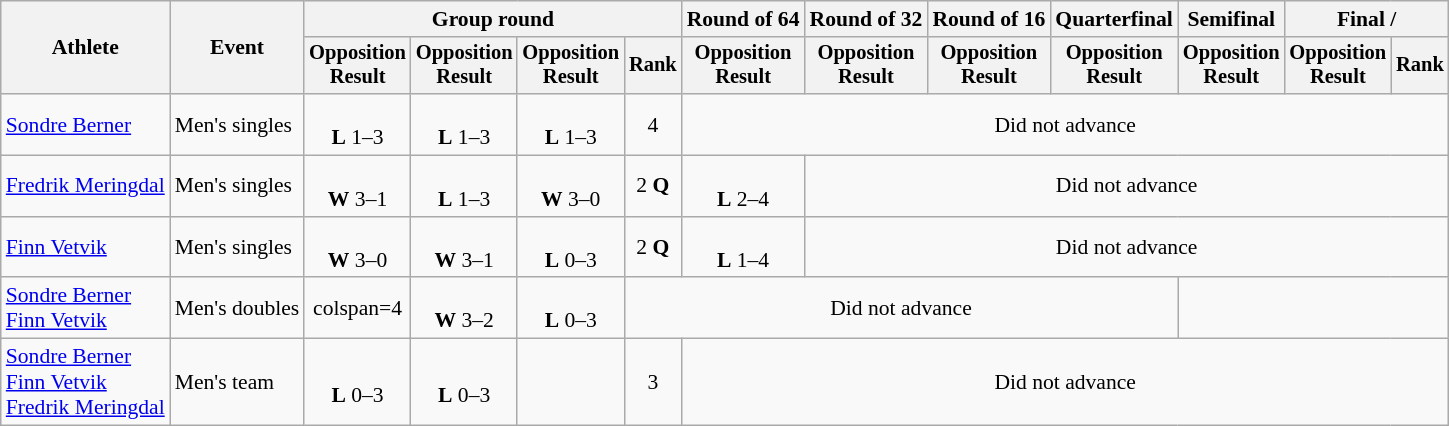<table class="wikitable" style="font-size:90%;">
<tr>
<th rowspan=2>Athlete</th>
<th rowspan=2>Event</th>
<th colspan=4>Group round</th>
<th>Round of 64</th>
<th>Round of 32</th>
<th>Round of 16</th>
<th>Quarterfinal</th>
<th>Semifinal</th>
<th colspan=2>Final / </th>
</tr>
<tr style="font-size:95%">
<th>Opposition<br>Result</th>
<th>Opposition<br>Result</th>
<th>Opposition<br>Result</th>
<th>Rank</th>
<th>Opposition<br>Result</th>
<th>Opposition<br>Result</th>
<th>Opposition<br>Result</th>
<th>Opposition<br>Result</th>
<th>Opposition<br>Result</th>
<th>Opposition<br>Result</th>
<th>Rank</th>
</tr>
<tr align=center>
<td align=left><a href='#'>Sondre Berner</a></td>
<td align=left>Men's singles</td>
<td><br> <strong>L</strong> 1–3</td>
<td><br> <strong>L</strong> 1–3</td>
<td><br> <strong>L</strong> 1–3</td>
<td>4</td>
<td colspan=7>Did not advance</td>
</tr>
<tr align=center>
<td align=left><a href='#'>Fredrik Meringdal</a></td>
<td align=left>Men's singles</td>
<td><br> <strong>W</strong> 3–1</td>
<td><br> <strong>L</strong> 1–3</td>
<td><br> <strong>W</strong> 3–0</td>
<td>2 <strong>Q</strong></td>
<td><br> <strong>L</strong> 2–4</td>
<td colspan=6>Did not advance</td>
</tr>
<tr align=center>
<td align=left><a href='#'>Finn Vetvik</a></td>
<td align=left>Men's singles</td>
<td><br> <strong>W</strong> 3–0</td>
<td><br> <strong>W</strong> 3–1</td>
<td><br>  <strong>L</strong> 0–3</td>
<td>2 <strong>Q</strong></td>
<td><br> <strong>L</strong> 1–4</td>
<td colspan=6>Did not advance</td>
</tr>
<tr align=center>
<td align=left><a href='#'>Sondre Berner</a><br><a href='#'>Finn Vetvik</a></td>
<td align=left>Men's doubles</td>
<td>colspan=4  </td>
<td><br> <strong>W</strong> 3–2</td>
<td><br> <strong>L</strong> 0–3</td>
<td colspan=5>Did not advance</td>
</tr>
<tr align=center>
<td align=left><a href='#'>Sondre Berner</a><br><a href='#'>Finn Vetvik</a><br><a href='#'>Fredrik Meringdal</a></td>
<td align=left>Men's team</td>
<td><br> <strong>L</strong> 0–3</td>
<td><br> <strong>L</strong> 0–3</td>
<td></td>
<td>3</td>
<td colspan=7>Did not advance</td>
</tr>
</table>
